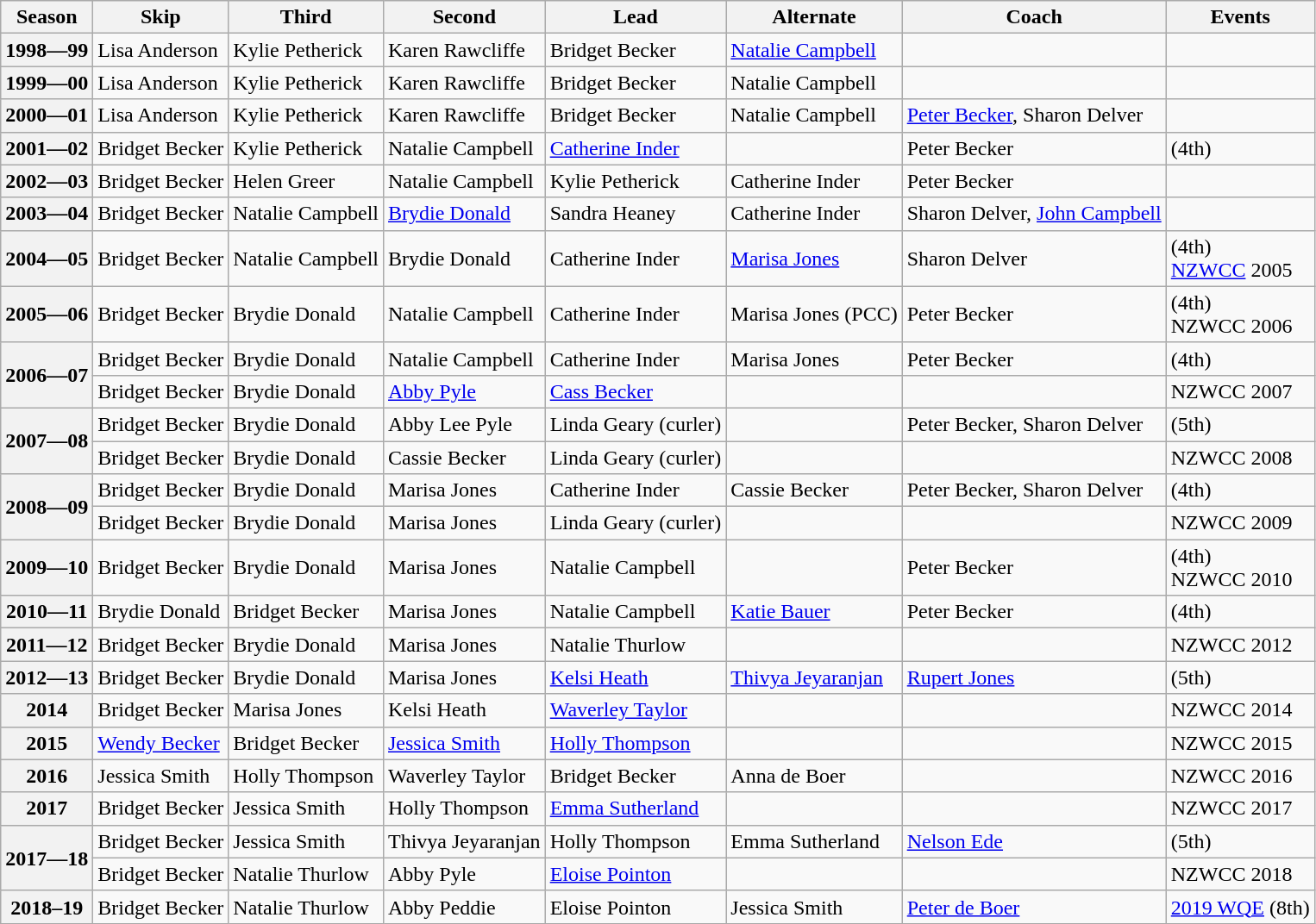<table class="wikitable">
<tr>
<th scope="col">Season</th>
<th scope="col">Skip</th>
<th scope="col">Third</th>
<th scope="col">Second</th>
<th scope="col">Lead</th>
<th scope="col">Alternate</th>
<th scope="col">Coach</th>
<th scope="col">Events</th>
</tr>
<tr>
<th scope="row">1998—99</th>
<td>Lisa Anderson</td>
<td>Kylie Petherick</td>
<td>Karen Rawcliffe</td>
<td>Bridget Becker</td>
<td><a href='#'>Natalie Campbell</a></td>
<td></td>
<td> </td>
</tr>
<tr>
<th scope="row">1999—00</th>
<td>Lisa Anderson</td>
<td>Kylie Petherick</td>
<td>Karen Rawcliffe</td>
<td>Bridget Becker</td>
<td>Natalie Campbell</td>
<td></td>
<td> </td>
</tr>
<tr>
<th scope="row">2000—01</th>
<td>Lisa Anderson</td>
<td>Kylie Petherick</td>
<td>Karen Rawcliffe</td>
<td>Bridget Becker</td>
<td>Natalie Campbell</td>
<td><a href='#'>Peter Becker</a>, Sharon Delver</td>
<td> </td>
</tr>
<tr>
<th scope="row">2001—02</th>
<td>Bridget Becker</td>
<td>Kylie Petherick</td>
<td>Natalie Campbell</td>
<td><a href='#'>Catherine Inder</a></td>
<td></td>
<td>Peter Becker</td>
<td> (4th)</td>
</tr>
<tr>
<th scope="row">2002—03</th>
<td>Bridget Becker</td>
<td>Helen Greer</td>
<td>Natalie Campbell</td>
<td>Kylie Petherick</td>
<td>Catherine Inder</td>
<td>Peter Becker</td>
<td> </td>
</tr>
<tr>
<th scope="row">2003—04</th>
<td>Bridget Becker</td>
<td>Natalie Campbell</td>
<td><a href='#'>Brydie Donald</a></td>
<td>Sandra Heaney</td>
<td>Catherine Inder</td>
<td>Sharon Delver, <a href='#'>John Campbell</a></td>
<td> </td>
</tr>
<tr>
<th scope="row">2004—05</th>
<td>Bridget Becker</td>
<td>Natalie Campbell</td>
<td>Brydie Donald</td>
<td>Catherine Inder</td>
<td><a href='#'>Marisa Jones</a></td>
<td>Sharon Delver</td>
<td> (4th)<br><a href='#'>NZWCC</a> 2005 </td>
</tr>
<tr>
<th scope="row">2005—06</th>
<td>Bridget Becker</td>
<td>Brydie Donald</td>
<td>Natalie Campbell</td>
<td>Catherine Inder</td>
<td>Marisa Jones (PCC)</td>
<td>Peter Becker</td>
<td> (4th)<br>NZWCC 2006 </td>
</tr>
<tr>
<th scope="row" rowspan=2>2006—07</th>
<td>Bridget Becker</td>
<td>Brydie Donald</td>
<td>Natalie Campbell</td>
<td>Catherine Inder</td>
<td>Marisa Jones</td>
<td>Peter Becker</td>
<td> (4th)</td>
</tr>
<tr>
<td>Bridget Becker</td>
<td>Brydie Donald</td>
<td><a href='#'>Abby Pyle</a></td>
<td><a href='#'>Cass Becker</a></td>
<td></td>
<td></td>
<td>NZWCC 2007 </td>
</tr>
<tr>
<th scope="row" rowspan=2>2007—08</th>
<td>Bridget Becker</td>
<td>Brydie Donald</td>
<td>Abby Lee Pyle</td>
<td>Linda Geary (curler)</td>
<td></td>
<td>Peter Becker, Sharon Delver</td>
<td> (5th)</td>
</tr>
<tr>
<td>Bridget Becker</td>
<td>Brydie Donald</td>
<td>Cassie Becker</td>
<td>Linda Geary (curler)</td>
<td></td>
<td></td>
<td>NZWCC 2008 </td>
</tr>
<tr>
<th scope="row" rowspan=2>2008—09</th>
<td>Bridget Becker</td>
<td>Brydie Donald</td>
<td>Marisa Jones</td>
<td>Catherine Inder</td>
<td>Cassie Becker</td>
<td>Peter Becker, Sharon Delver</td>
<td> (4th)</td>
</tr>
<tr>
<td>Bridget Becker</td>
<td>Brydie Donald</td>
<td>Marisa Jones</td>
<td>Linda Geary (curler)</td>
<td></td>
<td></td>
<td>NZWCC 2009 </td>
</tr>
<tr>
<th scope="row">2009—10</th>
<td>Bridget Becker</td>
<td>Brydie Donald</td>
<td>Marisa Jones</td>
<td>Natalie Campbell</td>
<td></td>
<td>Peter Becker</td>
<td> (4th)<br>NZWCC 2010 </td>
</tr>
<tr>
<th scope="row">2010—11</th>
<td>Brydie Donald</td>
<td>Bridget Becker</td>
<td>Marisa Jones</td>
<td>Natalie Campbell</td>
<td><a href='#'>Katie Bauer</a></td>
<td>Peter Becker</td>
<td> (4th)</td>
</tr>
<tr>
<th scope="row">2011—12</th>
<td>Bridget Becker</td>
<td>Brydie Donald</td>
<td>Marisa Jones</td>
<td>Natalie Thurlow</td>
<td></td>
<td></td>
<td>NZWCC 2012 </td>
</tr>
<tr>
<th scope="row">2012—13</th>
<td>Bridget Becker</td>
<td>Brydie Donald</td>
<td>Marisa Jones</td>
<td><a href='#'>Kelsi Heath</a></td>
<td><a href='#'>Thivya Jeyaranjan</a></td>
<td><a href='#'>Rupert Jones</a></td>
<td> (5th)</td>
</tr>
<tr>
<th scope="row">2014</th>
<td>Bridget Becker</td>
<td>Marisa Jones</td>
<td>Kelsi Heath</td>
<td><a href='#'>Waverley Taylor</a></td>
<td></td>
<td></td>
<td>NZWCC 2014 </td>
</tr>
<tr>
<th scope="row">2015</th>
<td><a href='#'>Wendy Becker</a></td>
<td>Bridget Becker</td>
<td><a href='#'>Jessica Smith</a></td>
<td><a href='#'>Holly Thompson</a></td>
<td></td>
<td></td>
<td>NZWCC 2015 </td>
</tr>
<tr>
<th scope="row">2016</th>
<td>Jessica Smith</td>
<td>Holly Thompson</td>
<td>Waverley Taylor</td>
<td>Bridget Becker</td>
<td>Anna de Boer</td>
<td></td>
<td>NZWCC 2016 </td>
</tr>
<tr>
<th scope="row">2017</th>
<td>Bridget Becker</td>
<td>Jessica Smith</td>
<td>Holly Thompson</td>
<td><a href='#'>Emma Sutherland</a></td>
<td></td>
<td></td>
<td>NZWCC 2017 </td>
</tr>
<tr>
<th scope="row" rowspan=2>2017—18</th>
<td>Bridget Becker</td>
<td>Jessica Smith</td>
<td>Thivya Jeyaranjan</td>
<td>Holly Thompson</td>
<td>Emma Sutherland</td>
<td><a href='#'>Nelson Ede</a></td>
<td> (5th)</td>
</tr>
<tr>
<td>Bridget Becker</td>
<td>Natalie Thurlow</td>
<td>Abby Pyle</td>
<td><a href='#'>Eloise Pointon</a></td>
<td></td>
<td></td>
<td>NZWCC 2018 </td>
</tr>
<tr>
<th scope="row">2018–19</th>
<td>Bridget Becker</td>
<td>Natalie Thurlow</td>
<td>Abby Peddie</td>
<td>Eloise Pointon</td>
<td>Jessica Smith</td>
<td><a href='#'>Peter de Boer</a></td>
<td><a href='#'>2019 WQE</a> (8th)</td>
</tr>
</table>
